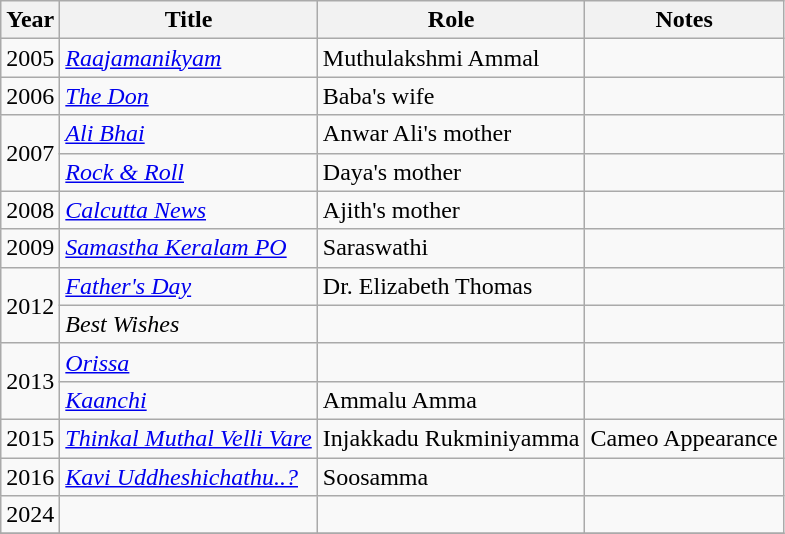<table class="wikitable sortable">
<tr>
<th>Year</th>
<th>Title</th>
<th>Role</th>
<th class="unsortable">Notes</th>
</tr>
<tr>
<td>2005</td>
<td><em><a href='#'>Raajamanikyam</a></em></td>
<td>Muthulakshmi Ammal</td>
<td></td>
</tr>
<tr>
<td>2006</td>
<td><em><a href='#'>The Don</a></em></td>
<td>Baba's wife</td>
<td></td>
</tr>
<tr>
<td rowspan="2">2007</td>
<td><em><a href='#'>Ali Bhai</a></em></td>
<td>Anwar Ali's mother</td>
<td></td>
</tr>
<tr>
<td><em><a href='#'>Rock & Roll</a></em></td>
<td>Daya's mother</td>
<td></td>
</tr>
<tr>
<td>2008</td>
<td><em><a href='#'>Calcutta News</a></em></td>
<td>Ajith's mother</td>
<td></td>
</tr>
<tr>
<td>2009</td>
<td><em><a href='#'>Samastha Keralam PO</a></em></td>
<td>Saraswathi</td>
<td></td>
</tr>
<tr>
<td rowspan="2">2012</td>
<td><em><a href='#'>Father's Day</a></em></td>
<td>Dr. Elizabeth Thomas</td>
<td></td>
</tr>
<tr>
<td><em>Best Wishes</em></td>
<td></td>
<td></td>
</tr>
<tr>
<td rowspan="2">2013</td>
<td><em><a href='#'>Orissa</a></em></td>
<td></td>
<td></td>
</tr>
<tr>
<td><em><a href='#'>Kaanchi</a></em></td>
<td>Ammalu Amma</td>
<td></td>
</tr>
<tr>
<td>2015</td>
<td><em><a href='#'>Thinkal Muthal Velli Vare</a></em></td>
<td>Injakkadu Rukminiyamma</td>
<td>Cameo Appearance</td>
</tr>
<tr>
<td>2016</td>
<td><em><a href='#'>Kavi Uddheshichathu..?</a></em></td>
<td>Soosamma</td>
<td></td>
</tr>
<tr>
<td>2024</td>
<td></td>
<td></td>
<td></td>
</tr>
<tr>
</tr>
</table>
